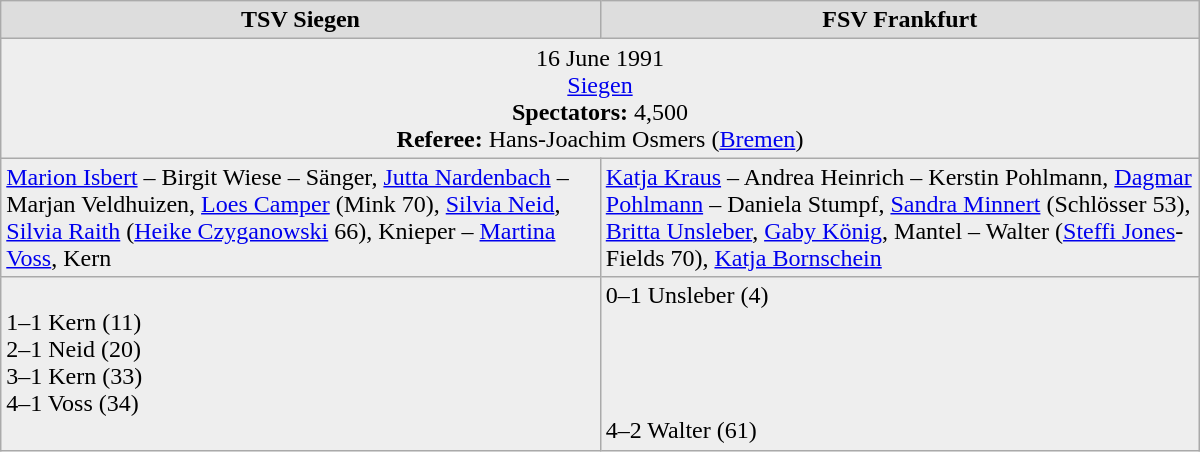<table class="wikitable" width = "800px">
<tr bgcolor="#DDDDDD">
<td align="center"><strong>TSV Siegen</strong></td>
<td align="center"><strong>FSV Frankfurt</strong></td>
</tr>
<tr bgcolor="#EEEEEE">
<td colspan="2" align="center">16 June 1991<br> <a href='#'>Siegen</a> <br> <strong>Spectators:</strong> 4,500 <br> <strong>Referee:</strong> Hans-Joachim Osmers (<a href='#'>Bremen</a>)</td>
</tr>
<tr bgcolor="#EEEEEE">
<td valign="top" width="400px"><a href='#'>Marion Isbert</a> – Birgit Wiese – Sänger, <a href='#'>Jutta Nardenbach</a> – Marjan Veldhuizen, <a href='#'>Loes Camper</a> (Mink 70), <a href='#'>Silvia Neid</a>, <a href='#'>Silvia Raith</a> (<a href='#'>Heike Czyganowski</a> 66), Knieper – <a href='#'>Martina Voss</a>, Kern</td>
<td valign="top" width="400px"><a href='#'>Katja Kraus</a> – Andrea Heinrich – Kerstin Pohlmann, <a href='#'>Dagmar Pohlmann</a> – Daniela Stumpf, <a href='#'>Sandra Minnert</a> (Schlösser 53), <a href='#'>Britta Unsleber</a>, <a href='#'>Gaby König</a>, Mantel – Walter (<a href='#'>Steffi Jones</a>-Fields 70), <a href='#'>Katja Bornschein</a></td>
</tr>
<tr bgcolor="#EEEEEE">
<td valign="top"><br>  1–1 Kern (11)<br>  2–1 Neid (20) <br> 3–1 Kern (33)<br> 4–1 Voss (34)</td>
<td valign="top"> 0–1 Unsleber (4)<br><br><br><br><br> 4–2 Walter (61)</td>
</tr>
</table>
